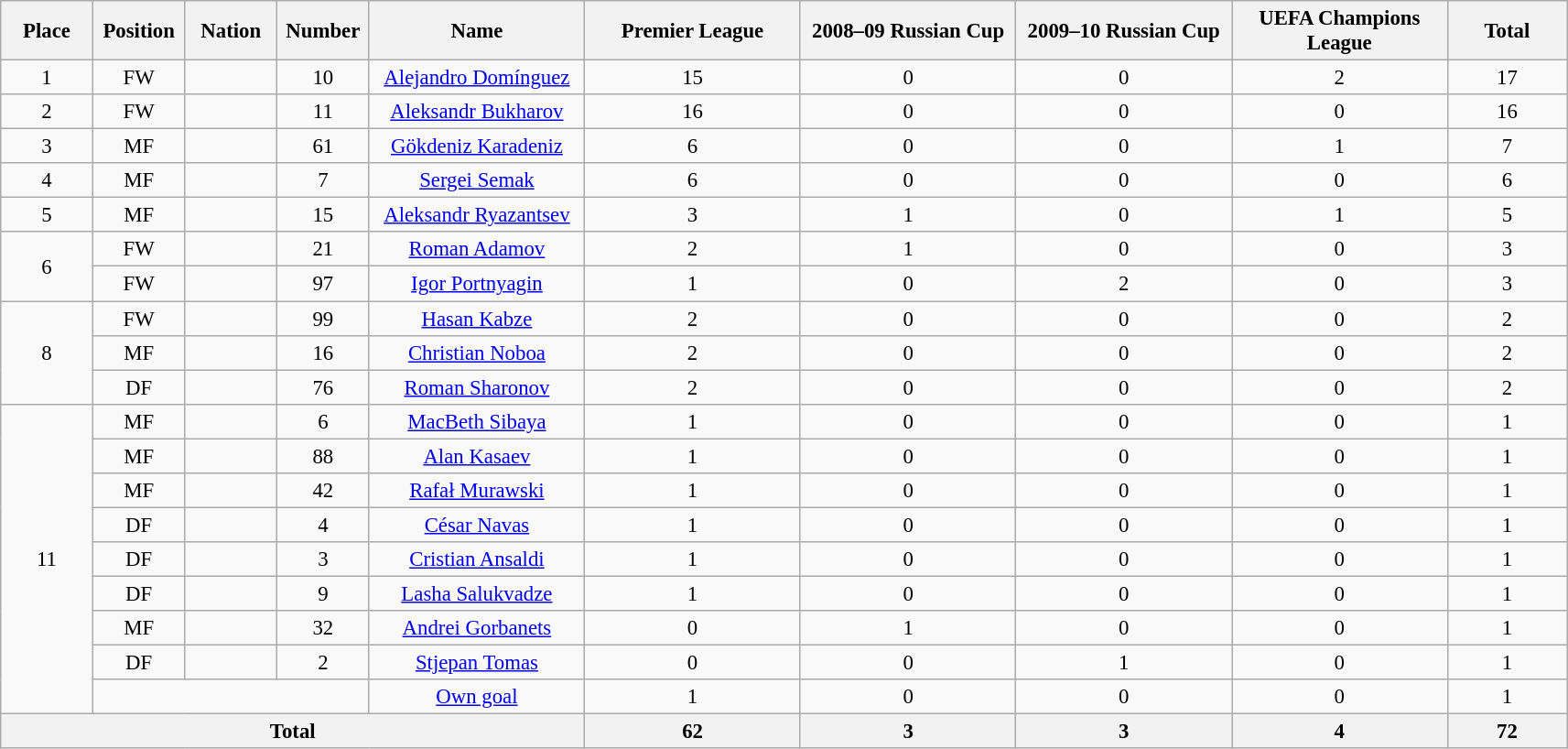<table class="wikitable" style="font-size: 95%; text-align: center;">
<tr>
<th width=60>Place</th>
<th width=60>Position</th>
<th width=60>Nation</th>
<th width=60>Number</th>
<th width=150>Name</th>
<th width=150>Premier League</th>
<th width=150>2008–09 Russian Cup</th>
<th width=150>2009–10 Russian Cup</th>
<th width=150>UEFA Champions League</th>
<th width=80>Total</th>
</tr>
<tr>
<td>1</td>
<td>FW</td>
<td></td>
<td>10</td>
<td><a href='#'>Alejandro Domínguez</a></td>
<td>15</td>
<td>0</td>
<td>0</td>
<td>2</td>
<td>17</td>
</tr>
<tr>
<td>2</td>
<td>FW</td>
<td></td>
<td>11</td>
<td><a href='#'>Aleksandr Bukharov</a></td>
<td>16</td>
<td>0</td>
<td>0</td>
<td>0</td>
<td>16</td>
</tr>
<tr>
<td>3</td>
<td>MF</td>
<td></td>
<td>61</td>
<td><a href='#'>Gökdeniz Karadeniz</a></td>
<td>6</td>
<td>0</td>
<td>0</td>
<td>1</td>
<td>7</td>
</tr>
<tr>
<td>4</td>
<td>MF</td>
<td></td>
<td>7</td>
<td><a href='#'>Sergei Semak</a></td>
<td>6</td>
<td>0</td>
<td>0</td>
<td>0</td>
<td>6</td>
</tr>
<tr>
<td>5</td>
<td>MF</td>
<td></td>
<td>15</td>
<td><a href='#'>Aleksandr Ryazantsev</a></td>
<td>3</td>
<td>1</td>
<td>0</td>
<td>1</td>
<td>5</td>
</tr>
<tr>
<td rowspan="2">6</td>
<td>FW</td>
<td></td>
<td>21</td>
<td><a href='#'>Roman Adamov</a></td>
<td>2</td>
<td>1</td>
<td>0</td>
<td>0</td>
<td>3</td>
</tr>
<tr>
<td>FW</td>
<td></td>
<td>97</td>
<td><a href='#'>Igor Portnyagin</a></td>
<td>1</td>
<td>0</td>
<td>2</td>
<td>0</td>
<td>3</td>
</tr>
<tr>
<td rowspan="3">8</td>
<td>FW</td>
<td></td>
<td>99</td>
<td><a href='#'>Hasan Kabze</a></td>
<td>2</td>
<td>0</td>
<td>0</td>
<td>0</td>
<td>2</td>
</tr>
<tr>
<td>MF</td>
<td></td>
<td>16</td>
<td><a href='#'>Christian Noboa</a></td>
<td>2</td>
<td>0</td>
<td>0</td>
<td>0</td>
<td>2</td>
</tr>
<tr>
<td>DF</td>
<td></td>
<td>76</td>
<td><a href='#'>Roman Sharonov</a></td>
<td>2</td>
<td>0</td>
<td>0</td>
<td>0</td>
<td>2</td>
</tr>
<tr>
<td rowspan="9">11</td>
<td>MF</td>
<td></td>
<td>6</td>
<td><a href='#'>MacBeth Sibaya</a></td>
<td>1</td>
<td>0</td>
<td>0</td>
<td>0</td>
<td>1</td>
</tr>
<tr>
<td>MF</td>
<td></td>
<td>88</td>
<td><a href='#'>Alan Kasaev</a></td>
<td>1</td>
<td>0</td>
<td>0</td>
<td>0</td>
<td>1</td>
</tr>
<tr>
<td>MF</td>
<td></td>
<td>42</td>
<td><a href='#'>Rafał Murawski</a></td>
<td>1</td>
<td>0</td>
<td>0</td>
<td>0</td>
<td>1</td>
</tr>
<tr>
<td>DF</td>
<td></td>
<td>4</td>
<td><a href='#'>César Navas</a></td>
<td>1</td>
<td>0</td>
<td>0</td>
<td>0</td>
<td>1</td>
</tr>
<tr>
<td>DF</td>
<td></td>
<td>3</td>
<td><a href='#'>Cristian Ansaldi</a></td>
<td>1</td>
<td>0</td>
<td>0</td>
<td>0</td>
<td>1</td>
</tr>
<tr>
<td>DF</td>
<td></td>
<td>9</td>
<td><a href='#'>Lasha Salukvadze</a></td>
<td>1</td>
<td>0</td>
<td>0</td>
<td>0</td>
<td>1</td>
</tr>
<tr>
<td>MF</td>
<td></td>
<td>32</td>
<td><a href='#'>Andrei Gorbanets</a></td>
<td>0</td>
<td>1</td>
<td>0</td>
<td>0</td>
<td>1</td>
</tr>
<tr>
<td>DF</td>
<td></td>
<td>2</td>
<td><a href='#'>Stjepan Tomas</a></td>
<td>0</td>
<td>0</td>
<td>1</td>
<td>0</td>
<td>1</td>
</tr>
<tr>
<td colspan="3"></td>
<td><a href='#'>Own goal</a></td>
<td>1</td>
<td>0</td>
<td>0</td>
<td>0</td>
<td>1</td>
</tr>
<tr>
<th colspan=5>Total</th>
<th>62</th>
<th>3</th>
<th>3</th>
<th>4</th>
<th>72</th>
</tr>
</table>
